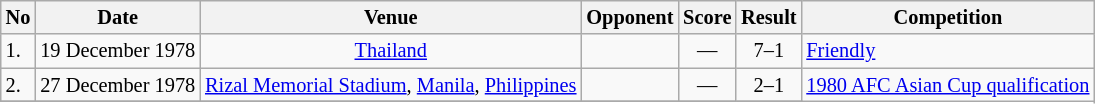<table class="wikitable" style="font-size:85%;">
<tr>
<th>No</th>
<th>Date</th>
<th>Venue</th>
<th>Opponent</th>
<th>Score</th>
<th>Result</th>
<th>Competition</th>
</tr>
<tr>
<td>1.</td>
<td>19 December 1978</td>
<td align=center><a href='#'>Thailand</a></td>
<td></td>
<td align=center>—</td>
<td align=center>7–1</td>
<td><a href='#'>Friendly</a></td>
</tr>
<tr>
<td>2.</td>
<td>27 December 1978</td>
<td align=center><a href='#'>Rizal Memorial Stadium</a>, <a href='#'>Manila</a>, <a href='#'>Philippines</a></td>
<td></td>
<td align=center>—</td>
<td align=center>2–1</td>
<td rowspan="2"><a href='#'>1980 AFC Asian Cup qualification</a></td>
</tr>
<tr>
</tr>
</table>
